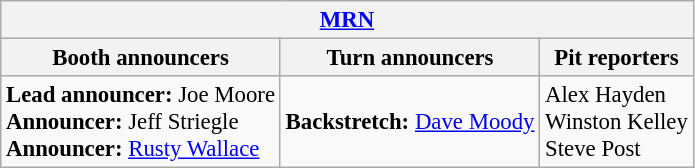<table class="wikitable" style="font-size: 95%;">
<tr>
<th colspan="3"><a href='#'>MRN</a></th>
</tr>
<tr>
<th>Booth announcers</th>
<th>Turn announcers</th>
<th>Pit reporters</th>
</tr>
<tr>
<td><strong>Lead announcer:</strong> Joe Moore<br><strong>Announcer:</strong> Jeff Striegle<br><strong>Announcer:</strong> <a href='#'>Rusty Wallace</a></td>
<td><strong>Backstretch:</strong> <a href='#'>Dave Moody</a></td>
<td>Alex Hayden<br>Winston Kelley<br>Steve Post</td>
</tr>
</table>
